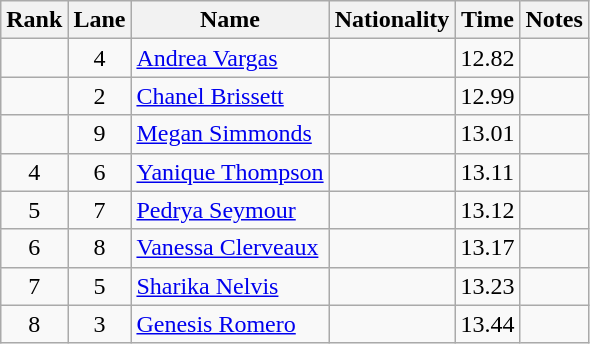<table class="wikitable sortable" style="text-align:center">
<tr>
<th>Rank</th>
<th>Lane</th>
<th>Name</th>
<th>Nationality</th>
<th>Time</th>
<th>Notes</th>
</tr>
<tr>
<td></td>
<td>4</td>
<td align=left><a href='#'>Andrea Vargas</a></td>
<td align=left></td>
<td>12.82</td>
<td></td>
</tr>
<tr>
<td></td>
<td>2</td>
<td align=left><a href='#'>Chanel Brissett</a></td>
<td align=left></td>
<td>12.99</td>
<td></td>
</tr>
<tr>
<td></td>
<td>9</td>
<td align=left><a href='#'>Megan Simmonds</a></td>
<td align=left></td>
<td>13.01</td>
<td></td>
</tr>
<tr>
<td>4</td>
<td>6</td>
<td align=left><a href='#'>Yanique Thompson</a></td>
<td align=left></td>
<td>13.11</td>
<td></td>
</tr>
<tr>
<td>5</td>
<td>7</td>
<td align=left><a href='#'>Pedrya Seymour</a></td>
<td align=left></td>
<td>13.12</td>
<td></td>
</tr>
<tr>
<td>6</td>
<td>8</td>
<td align=left><a href='#'>Vanessa Clerveaux</a></td>
<td align=left></td>
<td>13.17</td>
<td></td>
</tr>
<tr>
<td>7</td>
<td>5</td>
<td align=left><a href='#'>Sharika Nelvis</a></td>
<td align=left></td>
<td>13.23</td>
<td></td>
</tr>
<tr>
<td>8</td>
<td>3</td>
<td align=left><a href='#'>Genesis Romero</a></td>
<td align=left></td>
<td>13.44</td>
<td></td>
</tr>
</table>
